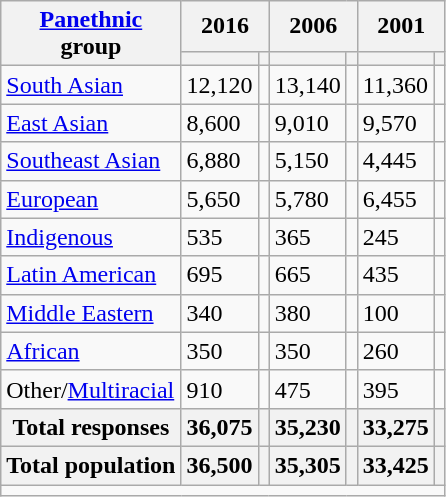<table class="wikitable sortable">
<tr>
<th rowspan="2"><a href='#'>Panethnic</a><br>group</th>
<th colspan="2">2016</th>
<th colspan="2">2006</th>
<th colspan="2">2001</th>
</tr>
<tr>
<th><a href='#'></a></th>
<th></th>
<th></th>
<th></th>
<th></th>
<th></th>
</tr>
<tr>
<td><a href='#'>South Asian</a></td>
<td>12,120</td>
<td></td>
<td>13,140</td>
<td></td>
<td>11,360</td>
<td></td>
</tr>
<tr>
<td><a href='#'>East Asian</a></td>
<td>8,600</td>
<td></td>
<td>9,010</td>
<td></td>
<td>9,570</td>
<td></td>
</tr>
<tr>
<td><a href='#'>Southeast Asian</a></td>
<td>6,880</td>
<td></td>
<td>5,150</td>
<td></td>
<td>4,445</td>
<td></td>
</tr>
<tr>
<td><a href='#'>European</a></td>
<td>5,650</td>
<td></td>
<td>5,780</td>
<td></td>
<td>6,455</td>
<td></td>
</tr>
<tr>
<td><a href='#'>Indigenous</a></td>
<td>535</td>
<td></td>
<td>365</td>
<td></td>
<td>245</td>
<td></td>
</tr>
<tr>
<td><a href='#'>Latin American</a></td>
<td>695</td>
<td></td>
<td>665</td>
<td></td>
<td>435</td>
<td></td>
</tr>
<tr>
<td><a href='#'>Middle Eastern</a></td>
<td>340</td>
<td></td>
<td>380</td>
<td></td>
<td>100</td>
<td></td>
</tr>
<tr>
<td><a href='#'>African</a></td>
<td>350</td>
<td></td>
<td>350</td>
<td></td>
<td>260</td>
<td></td>
</tr>
<tr>
<td>Other/<a href='#'>Multiracial</a></td>
<td>910</td>
<td></td>
<td>475</td>
<td></td>
<td>395</td>
<td></td>
</tr>
<tr>
<th>Total responses</th>
<th>36,075</th>
<th></th>
<th>35,230</th>
<th></th>
<th>33,275</th>
<th></th>
</tr>
<tr>
<th>Total population</th>
<th>36,500</th>
<th></th>
<th>35,305</th>
<th></th>
<th>33,425</th>
<th></th>
</tr>
<tr class="sortbottom">
<td colspan="10"></td>
</tr>
</table>
